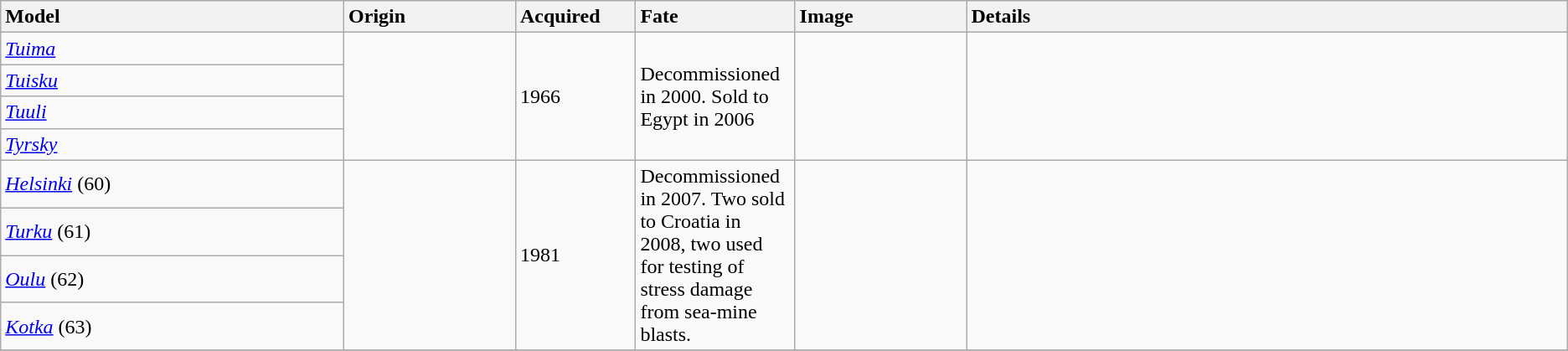<table class="wikitable">
<tr>
<th style="text-align: left; width:20%;">Model</th>
<th style="text-align: left; width:10%;">Origin</th>
<th style="text-align: left; width:7%;">Acquired</th>
<th style="text-align: left; width:7%;">Fate</th>
<th style="text-align: left; width:10%;">Image</th>
<th style="text-align: left; width:35%;">Details</th>
</tr>
<tr>
<td><a href='#'><em>Tuima</em></a></td>
<td rowspan="4"></td>
<td rowspan="4">1966</td>
<td rowspan="4">Decommissioned in 2000. Sold to Egypt in 2006</td>
<td rowspan="4"></td>
<td rowspan="4"></td>
</tr>
<tr>
<td><a href='#'><em>Tuisku</em></a></td>
</tr>
<tr>
<td><a href='#'><em>Tuuli</em></a></td>
</tr>
<tr>
<td><a href='#'><em>Tyrsky</em></a></td>
</tr>
<tr>
<td><a href='#'><em>Helsinki</em></a> (60)</td>
<td rowspan="4"></td>
<td rowspan="4">1981</td>
<td rowspan="4">Decommissioned in 2007. Two sold to Croatia in 2008, two used for testing of stress damage from sea-mine blasts.</td>
<td rowspan="4"></td>
<td rowspan="4"></td>
</tr>
<tr>
<td><a href='#'><em>Turku</em></a> (61)</td>
</tr>
<tr>
<td><a href='#'><em>Oulu</em></a> (62)</td>
</tr>
<tr>
<td><a href='#'><em>Kotka</em></a> (63)</td>
</tr>
<tr>
</tr>
</table>
